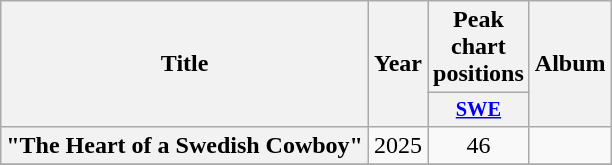<table class="wikitable plainrowheaders" style="text-align:center;">
<tr>
<th scope="col" rowspan="2">Title</th>
<th scope="col" rowspan="2">Year</th>
<th scope="col" colspan="1">Peak chart positions</th>
<th scope="col" rowspan="2">Album</th>
</tr>
<tr>
<th scope="col" style="width:3em;font-size:85%;"><a href='#'>SWE</a></th>
</tr>
<tr>
<th scope="row">"The Heart of a Swedish Cowboy"</th>
<td>2025</td>
<td>46</td>
<td></td>
</tr>
<tr>
</tr>
</table>
